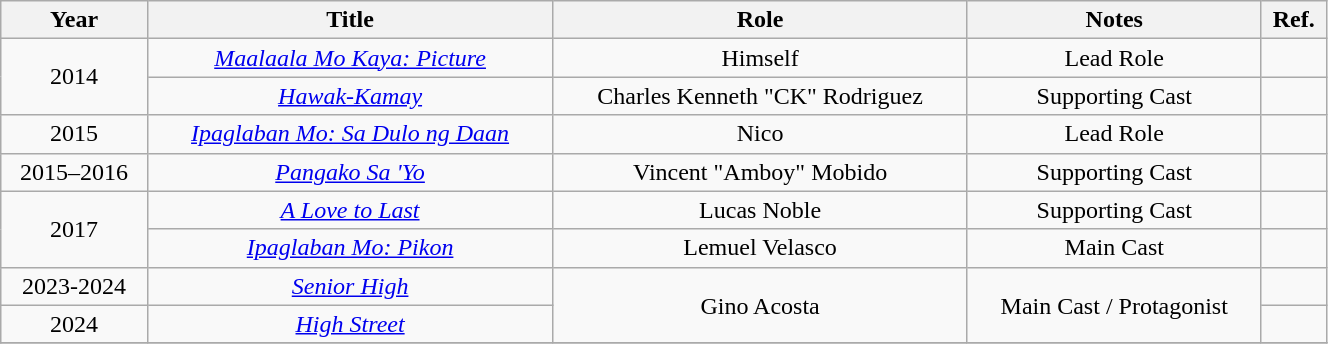<table class="wikitable" style="text-align:center; width:70%">
<tr>
<th>Year</th>
<th>Title</th>
<th>Role</th>
<th>Notes</th>
<th>Ref.</th>
</tr>
<tr>
<td rowspan="2">2014</td>
<td><em><a href='#'>Maalaala Mo Kaya: Picture</a></em></td>
<td>Himself</td>
<td>Lead Role</td>
<td></td>
</tr>
<tr>
<td><em><a href='#'>Hawak-Kamay</a></em></td>
<td>Charles Kenneth "CK" Rodriguez</td>
<td>Supporting Cast</td>
<td></td>
</tr>
<tr>
<td rowspan="1">2015</td>
<td><em><a href='#'>Ipaglaban Mo: Sa Dulo ng Daan</a></em></td>
<td>Nico</td>
<td>Lead Role</td>
<td></td>
</tr>
<tr>
<td rowspan="1">2015–2016</td>
<td><em><a href='#'>Pangako Sa 'Yo</a></em></td>
<td>Vincent "Amboy" Mobido</td>
<td>Supporting Cast</td>
<td></td>
</tr>
<tr>
<td rowspan="2">2017</td>
<td><em><a href='#'>A Love to Last</a></em></td>
<td>Lucas Noble</td>
<td>Supporting Cast</td>
<td></td>
</tr>
<tr>
<td><em><a href='#'>Ipaglaban Mo: Pikon</a></em></td>
<td>Lemuel Velasco</td>
<td>Main Cast</td>
<td></td>
</tr>
<tr>
<td>2023-2024</td>
<td><em><a href='#'>Senior High</a></em></td>
<td rowspan="2">Gino Acosta</td>
<td rowspan="2">Main Cast / Protagonist</td>
<td></td>
</tr>
<tr>
<td>2024</td>
<td><em><a href='#'>High Street</a></em></td>
<td></td>
</tr>
<tr>
</tr>
</table>
